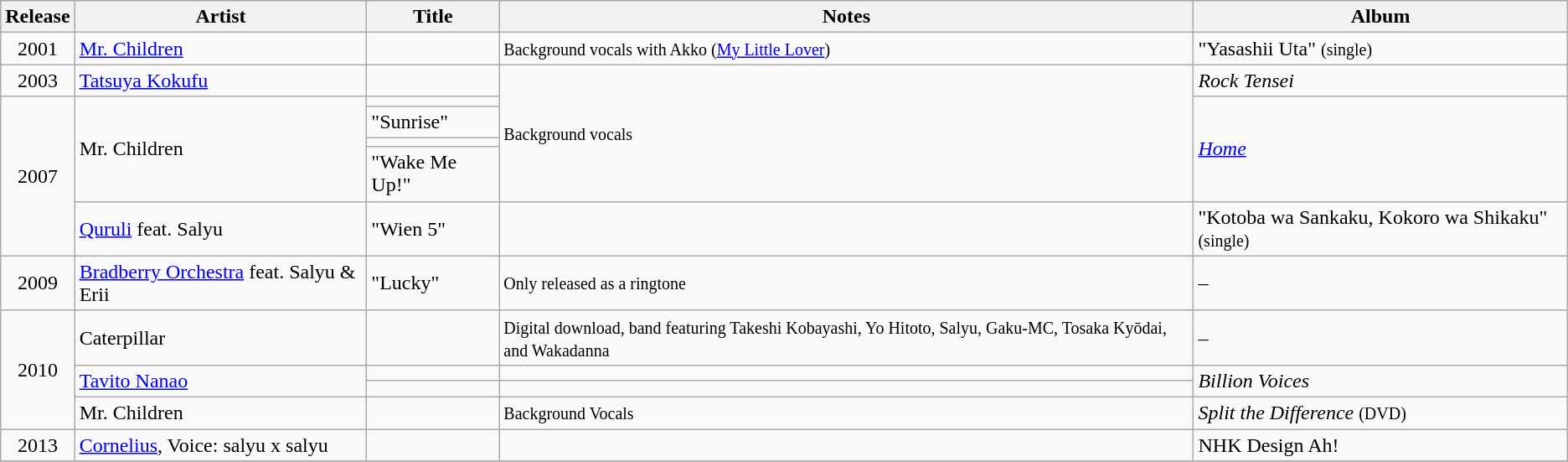<table class="wikitable" style="text-align:center">
<tr bgcolor="#CCCCCC">
<th rowspan="1">Release</th>
<th rowspan="1">Artist</th>
<th rowspan="1">Title</th>
<th rowspan="1">Notes</th>
<th rowspan="1">Album</th>
</tr>
<tr>
<td rowspan="1">2001</td>
<td align="left"><a href='#'>Mr. Children</a></td>
<td align="left"></td>
<td align="left"><small>Background vocals with Akko (<a href='#'>My Little Lover</a>)</small></td>
<td align="left" rowspan="1">"Yasashii Uta" <small>(single)</small></td>
</tr>
<tr>
<td rowspan="1">2003</td>
<td align="left"><a href='#'>Tatsuya Kokufu</a></td>
<td align="left"></td>
<td align="left" rowspan="5"><small>Background vocals</small></td>
<td align="left" rowspan="1"><em>Rock Tensei</em></td>
</tr>
<tr>
<td rowspan="5">2007</td>
<td align="left" rowspan="4">Mr. Children</td>
<td align="left"></td>
<td align="left" rowspan="4"><em><a href='#'>Home</a></em></td>
</tr>
<tr>
<td align="left">"Sunrise"</td>
</tr>
<tr>
<td align="left"></td>
</tr>
<tr>
<td align="left">"Wake Me Up!"</td>
</tr>
<tr>
<td align="left"><a href='#'>Quruli</a> feat. Salyu</td>
<td align="left">"Wien 5"</td>
<td align="left"></td>
<td align="left" rowspan="1">"Kotoba wa Sankaku, Kokoro wa Shikaku" <small>(single)</small></td>
</tr>
<tr>
<td rowspan="1">2009</td>
<td align="left"><a href='#'>Bradberry Orchestra</a> feat. Salyu & Erii</td>
<td align="left">"Lucky"</td>
<td align="left"><small>Only released as a ringtone</small></td>
<td align="left" rowspan="1">–</td>
</tr>
<tr>
<td rowspan="4">2010</td>
<td align="left">Caterpillar</td>
<td align="left"></td>
<td align="left"><small>Digital download, band featuring Takeshi Kobayashi, Yo Hitoto, Salyu, Gaku-MC, Tosaka Kyōdai, and Wakadanna</small></td>
<td align="left" rowspan="1">–</td>
</tr>
<tr>
<td align="left" rowspan="2"><a href='#'>Tavito Nanao</a></td>
<td align="left"></td>
<td align="left"></td>
<td align="left" rowspan="2"><em>Billion Voices</em></td>
</tr>
<tr>
<td align="left"></td>
<td align="left"></td>
</tr>
<tr>
<td align="left">Mr. Children</td>
<td align="left"></td>
<td align="left"><small>Background Vocals</small></td>
<td align="left" rowspan="1"><em>Split the Difference</em> <small>(DVD)</small></td>
</tr>
<tr>
<td rowspan="1">2013</td>
<td align="left"><a href='#'>Cornelius</a>, Voice: salyu x salyu</td>
<td align="left"></td>
<td align="left"></td>
<td align="left" rowspan="1">NHK Design Ah!</td>
</tr>
<tr>
</tr>
</table>
